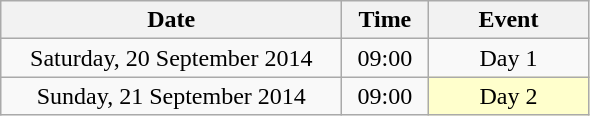<table class = "wikitable" style="text-align:center;">
<tr>
<th width=220>Date</th>
<th width=50>Time</th>
<th width=100>Event</th>
</tr>
<tr>
<td>Saturday, 20 September 2014</td>
<td>09:00</td>
<td>Day 1</td>
</tr>
<tr>
<td>Sunday, 21 September 2014</td>
<td>09:00</td>
<td bgcolor=ffffcc>Day 2</td>
</tr>
</table>
